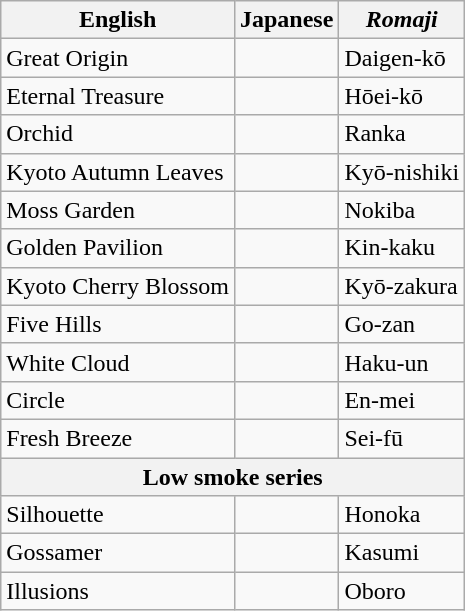<table class="wikitable">
<tr>
<th>English</th>
<th>Japanese</th>
<th><em>Romaji</em></th>
</tr>
<tr>
<td>Great Origin</td>
<td></td>
<td>Daigen-kō</td>
</tr>
<tr>
<td>Eternal Treasure</td>
<td></td>
<td>Hōei-kō</td>
</tr>
<tr>
<td>Orchid</td>
<td></td>
<td>Ranka</td>
</tr>
<tr>
<td>Kyoto Autumn Leaves</td>
<td></td>
<td>Kyō-nishiki</td>
</tr>
<tr>
<td>Moss Garden</td>
<td></td>
<td>Nokiba</td>
</tr>
<tr>
<td>Golden Pavilion</td>
<td></td>
<td>Kin-kaku</td>
</tr>
<tr>
<td>Kyoto Cherry Blossom</td>
<td></td>
<td>Kyō-zakura</td>
</tr>
<tr>
<td>Five Hills</td>
<td></td>
<td>Go-zan</td>
</tr>
<tr>
<td>White Cloud</td>
<td></td>
<td>Haku-un</td>
</tr>
<tr>
<td>Circle</td>
<td></td>
<td>En-mei</td>
</tr>
<tr>
<td>Fresh Breeze</td>
<td></td>
<td>Sei-fū</td>
</tr>
<tr>
<th colspan="3">Low smoke series</th>
</tr>
<tr>
<td>Silhouette</td>
<td></td>
<td>Honoka</td>
</tr>
<tr>
<td>Gossamer</td>
<td></td>
<td>Kasumi</td>
</tr>
<tr>
<td>Illusions</td>
<td></td>
<td>Oboro</td>
</tr>
</table>
